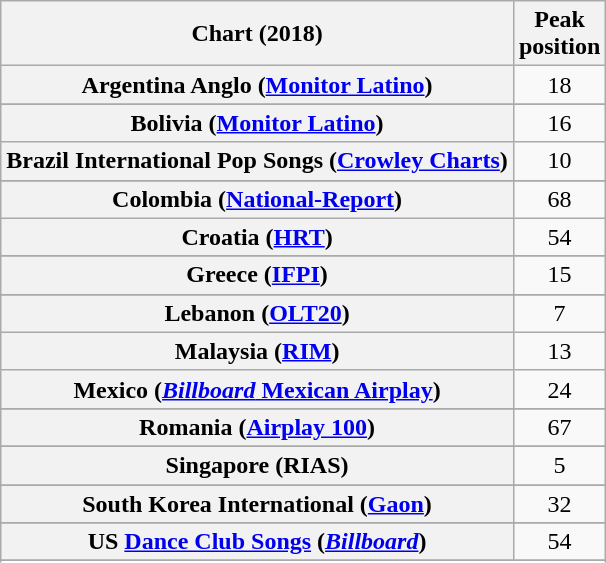<table class="wikitable sortable plainrowheaders" style="text-align:center">
<tr>
<th scope="col">Chart (2018)</th>
<th scope="col">Peak<br> position</th>
</tr>
<tr>
<th scope="row">Argentina Anglo (<a href='#'>Monitor Latino</a>)</th>
<td>18</td>
</tr>
<tr>
</tr>
<tr>
</tr>
<tr>
</tr>
<tr>
</tr>
<tr>
<th scope="row">Bolivia (<a href='#'>Monitor Latino</a>)</th>
<td>16</td>
</tr>
<tr>
<th scope="row">Brazil International Pop Songs (<a href='#'>Crowley Charts</a>)</th>
<td>10</td>
</tr>
<tr>
</tr>
<tr>
</tr>
<tr>
</tr>
<tr>
<th scope="row">Colombia (<a href='#'>National-Report</a>)</th>
<td>68</td>
</tr>
<tr>
<th scope="row">Croatia (<a href='#'>HRT</a>)</th>
<td>54</td>
</tr>
<tr>
</tr>
<tr>
</tr>
<tr>
</tr>
<tr>
</tr>
<tr>
</tr>
<tr>
<th scope="row">Greece (<a href='#'>IFPI</a>)</th>
<td>15</td>
</tr>
<tr>
</tr>
<tr>
</tr>
<tr>
</tr>
<tr>
</tr>
<tr>
</tr>
<tr>
<th scope="row">Lebanon (<a href='#'>OLT20</a>)</th>
<td>7</td>
</tr>
<tr>
<th scope="row">Malaysia (<a href='#'>RIM</a>)</th>
<td>13</td>
</tr>
<tr>
<th scope="row">Mexico (<a href='#'><em>Billboard</em> Mexican Airplay</a>)</th>
<td>24</td>
</tr>
<tr>
</tr>
<tr>
</tr>
<tr>
</tr>
<tr>
</tr>
<tr>
</tr>
<tr>
<th scope="row">Romania (<a href='#'>Airplay 100</a>)</th>
<td>67</td>
</tr>
<tr>
</tr>
<tr>
<th scope="row">Singapore (RIAS)</th>
<td>5</td>
</tr>
<tr>
</tr>
<tr>
</tr>
<tr>
<th scope="row">South Korea International (<a href='#'>Gaon</a>)</th>
<td>32</td>
</tr>
<tr>
</tr>
<tr>
</tr>
<tr>
</tr>
<tr>
</tr>
<tr>
</tr>
<tr>
</tr>
<tr>
</tr>
<tr>
<th scope="row">US <a href='#'>Dance Club Songs</a> (<em><a href='#'>Billboard</a></em>)</th>
<td>54</td>
</tr>
<tr>
</tr>
<tr>
</tr>
<tr>
</tr>
<tr>
</tr>
</table>
